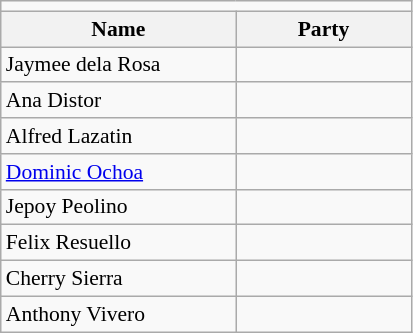<table class=wikitable style="font-size:90%">
<tr>
<td colspan=4 bgcolor=></td>
</tr>
<tr>
<th width=150px>Name</th>
<th colspan=2 width=110px>Party</th>
</tr>
<tr>
<td>Jaymee dela Rosa</td>
<td></td>
</tr>
<tr>
<td>Ana Distor</td>
<td></td>
</tr>
<tr>
<td>Alfred Lazatin</td>
<td></td>
</tr>
<tr>
<td><a href='#'>Dominic Ochoa</a></td>
<td></td>
</tr>
<tr>
<td>Jepoy Peolino</td>
<td></td>
</tr>
<tr>
<td>Felix Resuello</td>
<td></td>
</tr>
<tr>
<td>Cherry Sierra</td>
<td></td>
</tr>
<tr>
<td>Anthony Vivero</td>
<td></td>
</tr>
</table>
